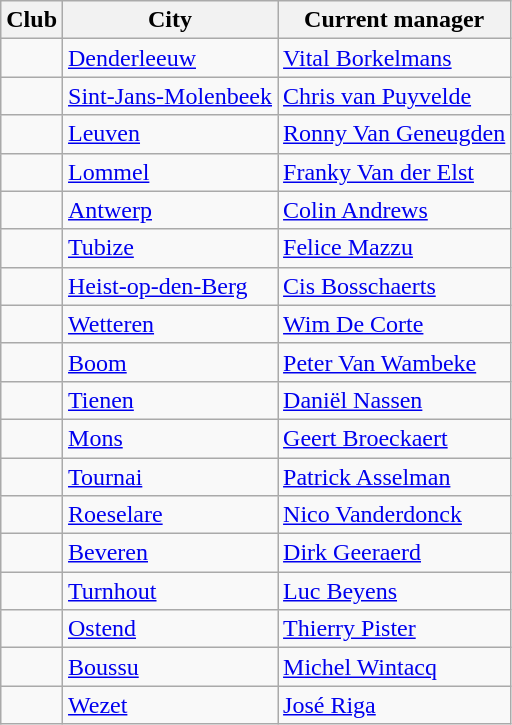<table class="wikitable sortable">
<tr>
<th>Club</th>
<th>City</th>
<th>Current manager</th>
</tr>
<tr>
<td></td>
<td><a href='#'>Denderleeuw</a></td>
<td> <a href='#'>Vital Borkelmans</a></td>
</tr>
<tr>
<td></td>
<td><a href='#'>Sint-Jans-Molenbeek</a></td>
<td> <a href='#'>Chris van Puyvelde</a></td>
</tr>
<tr>
<td></td>
<td><a href='#'>Leuven</a></td>
<td> <a href='#'>Ronny Van Geneugden</a></td>
</tr>
<tr>
<td></td>
<td><a href='#'>Lommel</a></td>
<td> <a href='#'>Franky Van der Elst</a></td>
</tr>
<tr>
<td></td>
<td><a href='#'>Antwerp</a></td>
<td> <a href='#'>Colin Andrews</a></td>
</tr>
<tr>
<td></td>
<td><a href='#'>Tubize</a></td>
<td> <a href='#'>Felice Mazzu</a></td>
</tr>
<tr>
<td></td>
<td><a href='#'>Heist-op-den-Berg</a></td>
<td> <a href='#'>Cis Bosschaerts</a></td>
</tr>
<tr>
<td></td>
<td><a href='#'>Wetteren</a></td>
<td> <a href='#'>Wim De Corte</a></td>
</tr>
<tr>
<td></td>
<td><a href='#'>Boom</a></td>
<td> <a href='#'>Peter Van Wambeke</a></td>
</tr>
<tr>
<td></td>
<td><a href='#'>Tienen</a></td>
<td> <a href='#'>Daniël Nassen</a></td>
</tr>
<tr>
<td></td>
<td><a href='#'>Mons</a></td>
<td> <a href='#'>Geert Broeckaert</a></td>
</tr>
<tr>
<td></td>
<td><a href='#'>Tournai</a></td>
<td> <a href='#'>Patrick Asselman</a></td>
</tr>
<tr>
<td></td>
<td><a href='#'>Roeselare</a></td>
<td> <a href='#'>Nico Vanderdonck</a></td>
</tr>
<tr>
<td></td>
<td><a href='#'>Beveren</a></td>
<td> <a href='#'>Dirk Geeraerd</a></td>
</tr>
<tr>
<td></td>
<td><a href='#'>Turnhout</a></td>
<td> <a href='#'>Luc Beyens</a></td>
</tr>
<tr>
<td></td>
<td><a href='#'>Ostend</a></td>
<td> <a href='#'>Thierry Pister</a></td>
</tr>
<tr>
<td></td>
<td><a href='#'>Boussu</a></td>
<td> <a href='#'>Michel Wintacq</a></td>
</tr>
<tr>
<td></td>
<td><a href='#'>Wezet</a></td>
<td> <a href='#'>José Riga</a></td>
</tr>
</table>
